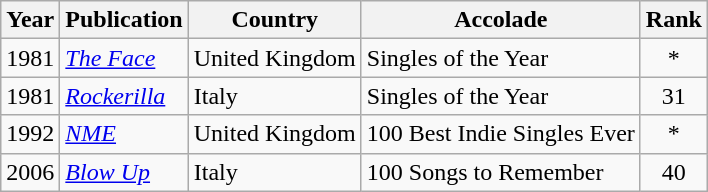<table class="wikitable">
<tr>
<th>Year</th>
<th>Publication</th>
<th>Country</th>
<th>Accolade</th>
<th>Rank</th>
</tr>
<tr>
<td>1981</td>
<td><em><a href='#'>The Face</a></em></td>
<td>United Kingdom</td>
<td>Singles of the Year</td>
<td style="text-align:center;">*</td>
</tr>
<tr>
<td>1981</td>
<td><em><a href='#'>Rockerilla</a></em></td>
<td>Italy</td>
<td>Singles of the Year</td>
<td style="text-align:center;">31</td>
</tr>
<tr>
<td>1992</td>
<td><em><a href='#'>NME</a></em></td>
<td>United Kingdom</td>
<td>100 Best Indie Singles Ever</td>
<td style="text-align:center;">*</td>
</tr>
<tr>
<td>2006</td>
<td><em><a href='#'>Blow Up</a></em></td>
<td>Italy</td>
<td>100 Songs to Remember</td>
<td style="text-align:center;">40</td>
</tr>
</table>
